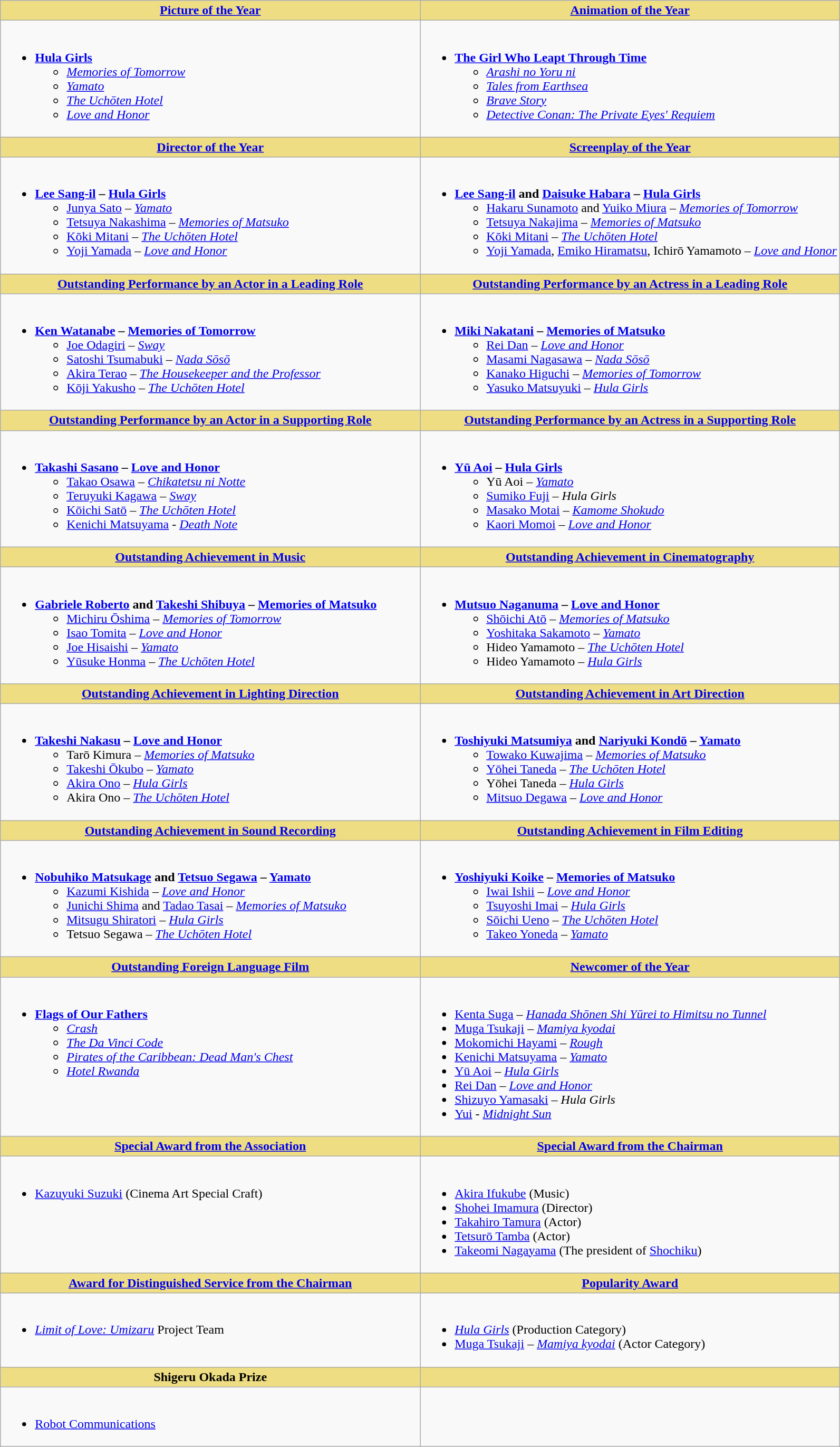<table class=wikitable>
<tr>
<th style="background:#EEDD82; width:50%"><a href='#'>Picture of the Year</a></th>
<th style="background:#EEDD82; width:50%"><a href='#'>Animation of the Year</a></th>
</tr>
<tr>
<td valign="top"><br><ul><li><strong><a href='#'>Hula Girls</a></strong><ul><li><em><a href='#'>Memories of Tomorrow</a></em></li><li><em><a href='#'>Yamato</a></em></li><li><em><a href='#'>The Uchōten Hotel</a></em></li><li><em><a href='#'>Love and Honor</a></em></li></ul></li></ul></td>
<td valign="top"><br><ul><li><strong><a href='#'>The Girl Who Leapt Through Time</a></strong><ul><li><em><a href='#'>Arashi no Yoru ni</a></em></li><li><em><a href='#'>Tales from Earthsea</a></em></li><li><em><a href='#'>Brave Story</a></em></li><li><em><a href='#'>Detective Conan: The Private Eyes' Requiem</a></em></li></ul></li></ul></td>
</tr>
<tr>
<th style="background:#EEDD82"><a href='#'>Director of the Year</a></th>
<th style="background:#EEDD82"><a href='#'>Screenplay of the Year</a></th>
</tr>
<tr>
<td valign="top"><br><ul><li><strong><a href='#'>Lee Sang-il</a> – <a href='#'>Hula Girls</a></strong><ul><li><a href='#'>Junya Sato</a> – <em><a href='#'>Yamato</a></em></li><li><a href='#'>Tetsuya Nakashima</a> – <em><a href='#'>Memories of Matsuko</a></em></li><li><a href='#'>Kōki Mitani</a> – <em><a href='#'>The Uchōten Hotel</a></em></li><li><a href='#'>Yoji Yamada</a> – <em><a href='#'>Love and Honor</a></em></li></ul></li></ul></td>
<td valign="top"><br><ul><li><strong><a href='#'>Lee Sang-il</a> and <a href='#'>Daisuke Habara</a> – <a href='#'>Hula Girls</a></strong><ul><li><a href='#'>Hakaru Sunamoto</a> and <a href='#'>Yuiko Miura</a> – <em><a href='#'>Memories of Tomorrow</a></em></li><li><a href='#'>Tetsuya Nakajima</a> – <em><a href='#'>Memories of Matsuko</a></em></li><li><a href='#'>Kōki Mitani</a> – <em><a href='#'>The Uchōten Hotel</a></em></li><li><a href='#'>Yoji Yamada</a>, <a href='#'>Emiko Hiramatsu</a>, Ichirō Yamamoto – <em><a href='#'>Love and Honor</a></em></li></ul></li></ul></td>
</tr>
<tr>
<th style="background:#EEDD82"><a href='#'>Outstanding Performance by an Actor in a Leading Role</a></th>
<th style="background:#EEDD82"><a href='#'>Outstanding Performance by an Actress in a Leading Role</a></th>
</tr>
<tr>
<td valign="top"><br><ul><li><strong><a href='#'>Ken Watanabe</a> – <a href='#'>Memories of Tomorrow</a></strong><ul><li><a href='#'>Joe Odagiri</a> – <em><a href='#'>Sway</a></em></li><li><a href='#'>Satoshi Tsumabuki</a> – <em><a href='#'>Nada Sōsō</a></em></li><li><a href='#'>Akira Terao</a> – <em><a href='#'>The Housekeeper and the Professor</a></em></li><li><a href='#'>Kōji Yakusho</a> – <em><a href='#'>The Uchōten Hotel</a></em></li></ul></li></ul></td>
<td valign="top"><br><ul><li><strong><a href='#'>Miki Nakatani</a> – <a href='#'>Memories of Matsuko</a></strong><ul><li><a href='#'>Rei Dan</a> – <em><a href='#'>Love and Honor</a></em></li><li><a href='#'>Masami Nagasawa</a> – <em><a href='#'>Nada Sōsō</a></em></li><li><a href='#'>Kanako Higuchi</a> – <em><a href='#'>Memories of Tomorrow</a></em></li><li><a href='#'>Yasuko Matsuyuki</a> – <em><a href='#'>Hula Girls</a></em></li></ul></li></ul></td>
</tr>
<tr>
<th style="background:#EEDD82"><a href='#'>Outstanding Performance by an Actor in a Supporting Role</a></th>
<th style="background:#EEDD82"><a href='#'>Outstanding Performance by an Actress in a Supporting Role</a></th>
</tr>
<tr>
<td valign="top"><br><ul><li><strong><a href='#'>Takashi Sasano</a> – <a href='#'>Love and Honor</a></strong><ul><li><a href='#'>Takao Osawa</a> – <em><a href='#'>Chikatetsu ni Notte</a></em></li><li><a href='#'>Teruyuki Kagawa</a> – <em><a href='#'>Sway</a></em></li><li><a href='#'>Kōichi Satō</a> – <em><a href='#'>The Uchōten Hotel</a></em></li><li><a href='#'>Kenichi Matsuyama</a> - <em><a href='#'>Death Note</a></em></li></ul></li></ul></td>
<td valign="top"><br><ul><li><strong><a href='#'>Yū Aoi</a> – <a href='#'>Hula Girls</a></strong><ul><li>Yū Aoi – <em><a href='#'>Yamato</a></em></li><li><a href='#'>Sumiko Fuji</a> – <em>Hula Girls</em></li><li><a href='#'>Masako Motai</a> – <em><a href='#'>Kamome Shokudo</a></em></li><li><a href='#'>Kaori Momoi</a> – <em><a href='#'>Love and Honor</a></em></li></ul></li></ul></td>
</tr>
<tr>
<th style="background:#EEDD82"><a href='#'>Outstanding Achievement in Music</a></th>
<th style="background:#EEDD82"><a href='#'>Outstanding Achievement in Cinematography</a></th>
</tr>
<tr>
<td valign="top"><br><ul><li><strong><a href='#'>Gabriele Roberto</a> and <a href='#'>Takeshi Shibuya</a> – <a href='#'>Memories of Matsuko</a></strong><ul><li><a href='#'>Michiru Ōshima</a> – <em><a href='#'>Memories of Tomorrow</a></em></li><li><a href='#'>Isao Tomita</a> – <em><a href='#'>Love and Honor</a></em></li><li><a href='#'>Joe Hisaishi</a> – <em><a href='#'>Yamato</a></em></li><li><a href='#'>Yūsuke Honma</a> – <em><a href='#'>The Uchōten Hotel</a></em></li></ul></li></ul></td>
<td valign="top"><br><ul><li><strong><a href='#'>Mutsuo Naganuma</a> – <a href='#'>Love and Honor</a></strong><ul><li><a href='#'>Shōichi Atō</a> – <em><a href='#'>Memories of Matsuko</a></em></li><li><a href='#'>Yoshitaka Sakamoto</a> – <em><a href='#'>Yamato</a></em></li><li>Hideo Yamamoto – <em><a href='#'>The Uchōten Hotel</a></em></li><li>Hideo Yamamoto – <em><a href='#'>Hula Girls</a></em></li></ul></li></ul></td>
</tr>
<tr>
<th style="background:#EEDD82"><a href='#'>Outstanding Achievement in Lighting Direction</a></th>
<th style="background:#EEDD82"><a href='#'>Outstanding Achievement in Art Direction</a></th>
</tr>
<tr>
<td valign="top"><br><ul><li><strong><a href='#'>Takeshi Nakasu</a> – <a href='#'>Love and Honor</a></strong><ul><li>Tarō Kimura – <em><a href='#'>Memories of Matsuko</a></em></li><li><a href='#'>Takeshi Ōkubo</a> – <em><a href='#'>Yamato</a></em></li><li><a href='#'>Akira Ono</a> – <em><a href='#'>Hula Girls</a></em></li><li>Akira Ono – <em><a href='#'>The Uchōten Hotel</a></em></li></ul></li></ul></td>
<td valign="top"><br><ul><li><strong><a href='#'>Toshiyuki Matsumiya</a> and <a href='#'>Nariyuki Kondō</a> – <a href='#'>Yamato</a></strong><ul><li><a href='#'>Towako Kuwajima</a> – <em><a href='#'>Memories of Matsuko</a></em></li><li><a href='#'>Yōhei Taneda</a> – <em><a href='#'>The Uchōten Hotel</a></em></li><li>Yōhei Taneda – <em><a href='#'>Hula Girls</a></em></li><li><a href='#'>Mitsuo Degawa</a> – <em><a href='#'>Love and Honor</a></em></li></ul></li></ul></td>
</tr>
<tr>
<th style="background:#EEDD82"><a href='#'>Outstanding Achievement in Sound Recording</a></th>
<th style="background:#EEDD82"><a href='#'>Outstanding Achievement in Film Editing</a></th>
</tr>
<tr>
<td valign="top"><br><ul><li><strong><a href='#'>Nobuhiko Matsukage</a> and <a href='#'>Tetsuo Segawa</a> – <a href='#'>Yamato</a></strong><ul><li><a href='#'>Kazumi Kishida</a> – <em><a href='#'>Love and Honor</a></em></li><li><a href='#'>Junichi Shima</a> and <a href='#'>Tadao Tasai</a> – <em><a href='#'>Memories of Matsuko</a></em></li><li><a href='#'>Mitsugu Shiratori</a> – <em><a href='#'>Hula Girls</a></em></li><li>Tetsuo Segawa – <em><a href='#'>The Uchōten Hotel</a></em></li></ul></li></ul></td>
<td valign="top"><br><ul><li><strong><a href='#'>Yoshiyuki Koike</a> – <a href='#'>Memories of Matsuko</a></strong><ul><li><a href='#'>Iwai Ishii</a> – <em><a href='#'>Love and Honor</a></em></li><li><a href='#'>Tsuyoshi Imai</a> – <em><a href='#'>Hula Girls</a></em></li><li><a href='#'>Sōichi Ueno</a> – <em><a href='#'>The Uchōten Hotel</a></em></li><li><a href='#'>Takeo Yoneda</a> – <em><a href='#'>Yamato</a></em></li></ul></li></ul></td>
</tr>
<tr>
<th style="background:#EEDD82"><a href='#'>Outstanding Foreign Language Film</a></th>
<th style="background:#EEDD82"><a href='#'>Newcomer of the Year</a></th>
</tr>
<tr>
<td valign="top"><br><ul><li><strong><a href='#'>Flags of Our Fathers</a></strong><ul><li><em><a href='#'>Crash</a></em></li><li><em><a href='#'>The Da Vinci Code</a></em></li><li><em><a href='#'>Pirates of the Caribbean: Dead Man's Chest</a></em></li><li><em><a href='#'>Hotel Rwanda</a></em></li></ul></li></ul></td>
<td valign="top"><br><ul><li><a href='#'>Kenta Suga</a> – <em><a href='#'>Hanada Shōnen Shi Yūrei to Himitsu no Tunnel</a></em></li><li><a href='#'>Muga Tsukaji</a> – <em><a href='#'>Mamiya kyodai</a></em></li><li><a href='#'>Mokomichi Hayami</a> – <em><a href='#'>Rough</a></em></li><li><a href='#'>Kenichi Matsuyama</a> – <em><a href='#'>Yamato</a></em></li><li><a href='#'>Yū Aoi</a> – <em><a href='#'>Hula Girls</a></em></li><li><a href='#'>Rei Dan</a> – <em><a href='#'>Love and Honor</a></em></li><li><a href='#'>Shizuyo Yamasaki</a> – <em>Hula Girls</em></li><li><a href='#'>Yui</a> - <em><a href='#'>Midnight Sun</a></em></li></ul></td>
</tr>
<tr>
<th style="background:#EEDD82"><a href='#'>Special Award from the Association</a></th>
<th style="background:#EEDD82"><a href='#'>Special Award from the Chairman</a></th>
</tr>
<tr>
<td valign="top"><br><ul><li><a href='#'>Kazuyuki Suzuki</a> (Cinema Art Special Craft)</li></ul></td>
<td valign="top"><br><ul><li><a href='#'>Akira Ifukube</a> (Music)</li><li><a href='#'>Shohei Imamura</a> (Director)</li><li><a href='#'>Takahiro Tamura</a> (Actor)</li><li><a href='#'>Tetsurō Tamba</a> (Actor)</li><li><a href='#'>Takeomi Nagayama</a> (The president of <a href='#'>Shochiku</a>)</li></ul></td>
</tr>
<tr>
<th style="background:#EEDD82"><a href='#'>Award for Distinguished Service from the Chairman</a></th>
<th style="background:#EEDD82"><a href='#'>Popularity Award</a></th>
</tr>
<tr>
<td valign="top"><br><ul><li><em><a href='#'>Limit of Love: Umizaru</a></em> Project Team</li></ul></td>
<td valign="top"><br><ul><li><em><a href='#'>Hula Girls</a></em> (Production Category)</li><li><a href='#'>Muga Tsukaji</a> – <em><a href='#'>Mamiya kyodai</a></em> (Actor Category)</li></ul></td>
</tr>
<tr>
<th style="background:#EEDD82">Shigeru Okada Prize</th>
<th style="background:#EEDD82"></th>
</tr>
<tr>
<td valign="top"><br><ul><li><a href='#'>Robot Communications</a></li></ul></td>
<td></td>
</tr>
</table>
